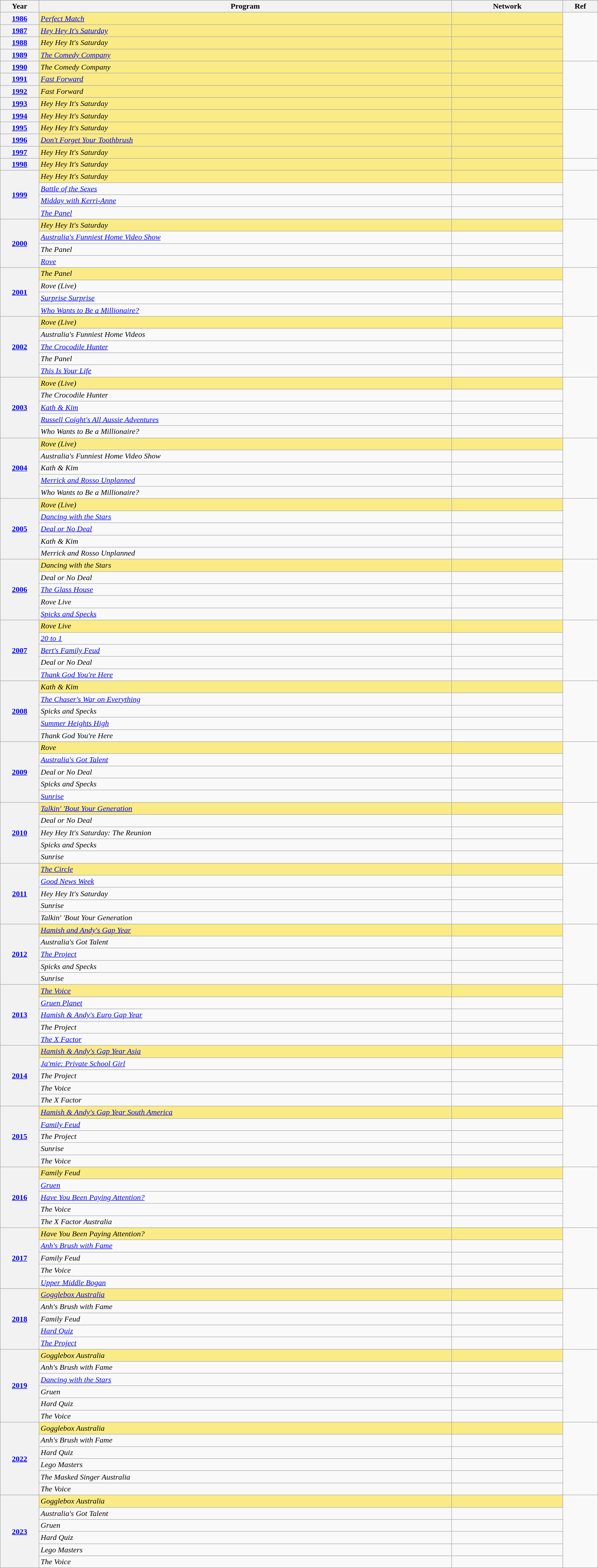<table class="wikitable sortable">
<tr style="background:#bebebe;">
<th scope="col" style="width:1%;">Year</th>
<th scope="col" style="width:16%;">Program</th>
<th scope="col" style="width:4%;">Network</th>
<th scope="col" style="width:1%;" class="unsortable">Ref</th>
</tr>
<tr>
<th scope="row" style="text-align:center"><a href='#'>1986</a></th>
<td style="background:#FAEB86"><em><a href='#'>Perfect Match</a></em></td>
<td style="background:#FAEB86"></td>
<td rowspan="4"></td>
</tr>
<tr>
<th scope="row" style="text-align:center"><a href='#'>1987</a></th>
<td style="background:#FAEB86"><em><a href='#'>Hey Hey It's Saturday</a></em></td>
<td style="background:#FAEB86"></td>
</tr>
<tr>
<th scope="row" style="text-align:center"><a href='#'>1988</a></th>
<td style="background:#FAEB86"><em>Hey Hey It's Saturday</em></td>
<td style="background:#FAEB86"></td>
</tr>
<tr>
<th scope="row" style="text-align:center"><a href='#'>1989</a></th>
<td style="background:#FAEB86"><em><a href='#'>The Comedy Company</a></em></td>
<td style="background:#FAEB86"></td>
</tr>
<tr>
<th scope="row" style="text-align:center"><a href='#'>1990</a></th>
<td style="background:#FAEB86"><em>The Comedy Company</em></td>
<td style="background:#FAEB86"></td>
<td rowspan="4"></td>
</tr>
<tr>
<th scope="row" style="text-align:center"><a href='#'>1991</a></th>
<td style="background:#FAEB86"><em><a href='#'>Fast Forward</a></em></td>
<td style="background:#FAEB86"></td>
</tr>
<tr>
<th scope="row" style="text-align:center"><a href='#'>1992</a></th>
<td style="background:#FAEB86"><em>Fast Forward</em></td>
<td style="background:#FAEB86"></td>
</tr>
<tr>
<th scope="row" style="text-align:center"><a href='#'>1993</a></th>
<td style="background:#FAEB86"><em>Hey Hey It's Saturday</em></td>
<td style="background:#FAEB86"></td>
</tr>
<tr>
<th scope="row" style="text-align:center"><a href='#'>1994</a></th>
<td style="background:#FAEB86"><em>Hey Hey It's Saturday</em></td>
<td style="background:#FAEB86"></td>
<td rowspan="4"></td>
</tr>
<tr>
<th scope="row" style="text-align:center"><a href='#'>1995</a></th>
<td style="background:#FAEB86"><em>Hey Hey It's Saturday</em></td>
<td style="background:#FAEB86"></td>
</tr>
<tr>
<th scope="row" style="text-align:center"><a href='#'>1996</a></th>
<td style="background:#FAEB86"><em><a href='#'>Don't Forget Your Toothbrush</a></em></td>
<td style="background:#FAEB86"></td>
</tr>
<tr>
<th scope="row" style="text-align:center"><a href='#'>1997</a></th>
<td style="background:#FAEB86"><em>Hey Hey It's Saturday</em></td>
<td style="background:#FAEB86"></td>
</tr>
<tr>
<th scope="row" style="text-align:center"><a href='#'>1998</a></th>
<td style="background:#FAEB86"><em>Hey Hey It's Saturday</em></td>
<td style="background:#FAEB86"></td>
<td></td>
</tr>
<tr>
<th scope="row" rowspan="4" style="text-align:center"><a href='#'>1999</a></th>
<td style="background:#FAEB86"><em>Hey Hey It's Saturday</em></td>
<td style="background:#FAEB86"></td>
<td rowspan="4"></td>
</tr>
<tr>
<td><em><a href='#'>Battle of the Sexes</a></em></td>
<td></td>
</tr>
<tr>
<td><em><a href='#'>Midday with Kerri-Anne</a></em></td>
<td></td>
</tr>
<tr>
<td><em><a href='#'>The Panel</a></em></td>
<td></td>
</tr>
<tr>
<th scope="row" rowspan="4" style="text-align:center"><a href='#'>2000</a></th>
<td style="background:#FAEB86"><em>Hey Hey It's Saturday</em></td>
<td style="background:#FAEB86"></td>
<td rowspan="4"></td>
</tr>
<tr>
<td><em><a href='#'>Australia's Funniest Home Video Show</a></em></td>
<td></td>
</tr>
<tr>
<td><em>The Panel</em></td>
<td></td>
</tr>
<tr>
<td><em><a href='#'>Rove</a></em></td>
<td></td>
</tr>
<tr>
<th scope="row" rowspan="4" style="text-align:center"><a href='#'>2001</a></th>
<td style="background:#FAEB86"><em>The Panel</em></td>
<td style="background:#FAEB86"></td>
<td rowspan="4"></td>
</tr>
<tr>
<td><em>Rove (Live)</em></td>
<td></td>
</tr>
<tr>
<td><em><a href='#'>Surprise Surprise</a></em></td>
<td></td>
</tr>
<tr>
<td><em><a href='#'>Who Wants to Be a Millionaire?</a></em></td>
<td></td>
</tr>
<tr>
<th scope="row" rowspan="5" style="text-align:center"><a href='#'>2002</a></th>
<td style="background:#FAEB86"><em>Rove (Live)</em></td>
<td style="background:#FAEB86"></td>
<td rowspan="5"></td>
</tr>
<tr>
<td><em>Australia's Funniest Home Videos</em></td>
<td></td>
</tr>
<tr>
<td><em><a href='#'>The Crocodile Hunter</a></em></td>
<td></td>
</tr>
<tr>
<td><em>The Panel</em></td>
<td></td>
</tr>
<tr>
<td><em><a href='#'>This Is Your Life</a></em></td>
<td></td>
</tr>
<tr>
<th scope="row" rowspan="5" style="text-align:center"><a href='#'>2003</a></th>
<td style="background:#FAEB86"><em>Rove (Live)</em></td>
<td style="background:#FAEB86"></td>
<td rowspan="5"></td>
</tr>
<tr>
<td><em>The Crocodile Hunter</em></td>
<td></td>
</tr>
<tr>
<td><em><a href='#'>Kath & Kim</a></em></td>
<td></td>
</tr>
<tr>
<td><em><a href='#'>Russell Coight's All Aussie Adventures</a></em></td>
<td></td>
</tr>
<tr>
<td><em>Who Wants to Be a Millionaire?</em></td>
<td></td>
</tr>
<tr>
<th scope="row" rowspan="5" style="text-align:center"><a href='#'>2004</a></th>
<td style="background:#FAEB86"><em>Rove (Live)</em></td>
<td style="background:#FAEB86"></td>
<td rowspan="5"></td>
</tr>
<tr>
<td><em>Australia's Funniest Home Video Show</em></td>
<td></td>
</tr>
<tr>
<td><em>Kath & Kim</em></td>
<td></td>
</tr>
<tr>
<td><em><a href='#'>Merrick and Rosso Unplanned</a></em></td>
<td></td>
</tr>
<tr>
<td><em>Who Wants to Be a Millionaire?</em></td>
<td></td>
</tr>
<tr>
<th scope="row" rowspan="5" style="text-align:center"><a href='#'>2005</a></th>
<td style="background:#FAEB86"><em>Rove (Live)</em></td>
<td style="background:#FAEB86"></td>
<td rowspan="5"></td>
</tr>
<tr>
<td><em><a href='#'>Dancing with the Stars</a></em></td>
<td></td>
</tr>
<tr>
<td><em><a href='#'>Deal or No Deal</a></em></td>
<td></td>
</tr>
<tr>
<td><em>Kath & Kim</em></td>
<td></td>
</tr>
<tr>
<td><em>Merrick and Rosso Unplanned</em></td>
<td></td>
</tr>
<tr>
<th scope="row" rowspan="5" style="text-align:center"><a href='#'>2006</a></th>
<td style="background:#FAEB86"><em>Dancing with the Stars</em></td>
<td style="background:#FAEB86"></td>
<td rowspan="5"></td>
</tr>
<tr>
<td><em>Deal or No Deal</em></td>
<td></td>
</tr>
<tr>
<td><em><a href='#'>The Glass House</a></em></td>
<td></td>
</tr>
<tr>
<td><em>Rove Live</em></td>
<td></td>
</tr>
<tr>
<td><em><a href='#'>Spicks and Specks</a></em></td>
<td></td>
</tr>
<tr>
<th scope="row" rowspan="5" style="text-align:center"><a href='#'>2007</a></th>
<td style="background:#FAEB86"><em>Rove Live</em></td>
<td style="background:#FAEB86"></td>
<td rowspan="5"></td>
</tr>
<tr>
<td><em><a href='#'>20 to 1</a></em></td>
<td></td>
</tr>
<tr>
<td><em><a href='#'>Bert's Family Feud</a></em></td>
<td></td>
</tr>
<tr>
<td><em>Deal or No Deal</em></td>
<td></td>
</tr>
<tr>
<td><em><a href='#'>Thank God You're Here</a></em></td>
<td></td>
</tr>
<tr>
<th scope="row" rowspan="5" style="text-align:center"><a href='#'>2008</a></th>
<td style="background:#FAEB86"><em>Kath & Kim </em></td>
<td style="background:#FAEB86"></td>
<td rowspan="5"></td>
</tr>
<tr>
<td><em><a href='#'>The Chaser's War on Everything</a></em></td>
<td></td>
</tr>
<tr>
<td><em>Spicks and Specks</em></td>
<td></td>
</tr>
<tr>
<td><em><a href='#'>Summer Heights High</a></em></td>
<td></td>
</tr>
<tr>
<td><em>Thank God You're Here</em></td>
<td></td>
</tr>
<tr>
<th scope="row" rowspan="5" style="text-align:center"><a href='#'>2009</a></th>
<td style="background:#FAEB86"><em>Rove</em></td>
<td style="background:#FAEB86"></td>
<td rowspan="5"></td>
</tr>
<tr>
<td><em><a href='#'>Australia's Got Talent</a></em></td>
<td></td>
</tr>
<tr>
<td><em>Deal or No Deal</em></td>
<td></td>
</tr>
<tr>
<td><em>Spicks and Specks</em></td>
<td></td>
</tr>
<tr>
<td><em><a href='#'>Sunrise</a></em></td>
<td></td>
</tr>
<tr>
<th scope="row" rowspan="5" style="text-align:center"><a href='#'>2010</a></th>
<td style="background:#FAEB86"><em><a href='#'>Talkin' 'Bout Your Generation</a></em></td>
<td style="background:#FAEB86"></td>
<td rowspan="5"></td>
</tr>
<tr>
<td><em>Deal or No Deal</em></td>
<td></td>
</tr>
<tr>
<td><em>Hey Hey It's Saturday: The Reunion</em></td>
<td></td>
</tr>
<tr>
<td><em>Spicks and Specks</em></td>
<td></td>
</tr>
<tr>
<td><em>Sunrise</em></td>
<td></td>
</tr>
<tr>
<th scope="row" rowspan="5" style="text-align:center"><a href='#'>2011</a></th>
<td style="background:#FAEB86"><em><a href='#'>The Circle</a></em></td>
<td style="background:#FAEB86"></td>
<td rowspan="5"></td>
</tr>
<tr>
<td><em><a href='#'>Good News Week</a></em></td>
<td></td>
</tr>
<tr>
<td><em>Hey Hey It's Saturday</em></td>
<td></td>
</tr>
<tr>
<td><em>Sunrise</em></td>
<td></td>
</tr>
<tr>
<td><em>Talkin' 'Bout Your Generation</em></td>
<td></td>
</tr>
<tr>
<th scope="row" rowspan="5" style="text-align:center"><a href='#'>2012</a></th>
<td style="background:#FAEB86"><em><a href='#'>Hamish and Andy's Gap Year</a></em></td>
<td style="background:#FAEB86"></td>
<td rowspan="5"></td>
</tr>
<tr>
<td><em>Australia's Got Talent</em></td>
<td></td>
</tr>
<tr>
<td><em><a href='#'>The Project</a></em></td>
<td></td>
</tr>
<tr>
<td><em>Spicks and Specks</em></td>
<td></td>
</tr>
<tr>
<td><em>Sunrise</em></td>
<td></td>
</tr>
<tr>
<th scope="row" rowspan="5" style="text-align:center"><a href='#'>2013</a></th>
<td style="background:#FAEB86"><em><a href='#'>The Voice</a></em></td>
<td style="background:#FAEB86"></td>
<td rowspan="5"></td>
</tr>
<tr>
<td><em><a href='#'>Gruen Planet</a></em></td>
<td></td>
</tr>
<tr>
<td><em><a href='#'>Hamish & Andy's Euro Gap Year</a></em></td>
<td></td>
</tr>
<tr>
<td><em>The Project</em></td>
<td></td>
</tr>
<tr>
<td><em><a href='#'>The X Factor</a></em></td>
<td></td>
</tr>
<tr>
<th scope="row" rowspan="5" style="text-align:center"><a href='#'>2014</a></th>
<td style="background:#FAEB86"><em><a href='#'>Hamish & Andy's Gap Year Asia</a></em></td>
<td style="background:#FAEB86"></td>
<td rowspan="5"></td>
</tr>
<tr>
<td><em><a href='#'>Ja'mie: Private School Girl</a></em></td>
<td></td>
</tr>
<tr>
<td><em>The Project</em></td>
<td></td>
</tr>
<tr>
<td><em>The Voice</em></td>
<td></td>
</tr>
<tr>
<td><em>The X Factor</em></td>
<td></td>
</tr>
<tr>
<th scope="row" rowspan="5" style="text-align:center"><a href='#'>2015</a></th>
<td style="background:#FAEB86"><em><a href='#'>Hamish & Andy's Gap Year South America</a></em></td>
<td style="background:#FAEB86"></td>
<td rowspan="5"></td>
</tr>
<tr>
<td><em><a href='#'>Family Feud</a></em></td>
<td></td>
</tr>
<tr>
<td><em>The Project</em></td>
<td></td>
</tr>
<tr>
<td><em>Sunrise</em></td>
<td></td>
</tr>
<tr>
<td><em>The Voice</em></td>
<td></td>
</tr>
<tr>
<th scope="row" rowspan="5" style="text-align:center"><a href='#'>2016</a></th>
<td style="background:#FAEB86"><em>Family Feud</em></td>
<td style="background:#FAEB86"></td>
<td rowspan="5"></td>
</tr>
<tr>
<td><em><a href='#'>Gruen</a></em></td>
<td></td>
</tr>
<tr>
<td><em><a href='#'>Have You Been Paying Attention?</a></em></td>
<td></td>
</tr>
<tr>
<td><em>The Voice</em></td>
<td></td>
</tr>
<tr>
<td><em>The X Factor Australia</em></td>
<td></td>
</tr>
<tr>
<th scope="row" rowspan="5" style="text-align:center"><a href='#'>2017</a></th>
<td style="background:#FAEB86"><em>Have You Been Paying Attention?</em></td>
<td style="background:#FAEB86"></td>
<td rowspan="5"></td>
</tr>
<tr>
<td><em><a href='#'>Anh's Brush with Fame</a></em></td>
<td></td>
</tr>
<tr>
<td><em>Family Feud</em></td>
<td></td>
</tr>
<tr>
<td><em>The Voice</em></td>
<td></td>
</tr>
<tr>
<td><em><a href='#'>Upper Middle Bogan</a></em></td>
<td></td>
</tr>
<tr>
<th scope="row" rowspan="5" style="text-align:center"><a href='#'>2018</a></th>
<td style="background:#FAEB86"><em><a href='#'>Gogglebox Australia</a></em></td>
<td style="background:#FAEB86"></td>
<td rowspan="5"></td>
</tr>
<tr>
<td><em>Anh's Brush with Fame</em></td>
<td></td>
</tr>
<tr>
<td><em>Family Feud</em></td>
<td></td>
</tr>
<tr>
<td><em><a href='#'>Hard Quiz</a></em></td>
<td></td>
</tr>
<tr>
<td><em><a href='#'>The Project</a></em></td>
<td></td>
</tr>
<tr>
<th scope="row" rowspan="6" style="text-align:center"><a href='#'>2019</a></th>
<td style="background:#FAEB86"><em>Gogglebox Australia</em></td>
<td style="background:#FAEB86"></td>
<td rowspan="6"></td>
</tr>
<tr>
<td><em>Anh's Brush with Fame</em></td>
<td></td>
</tr>
<tr>
<td><em><a href='#'>Dancing with the Stars</a></em></td>
<td></td>
</tr>
<tr>
<td><em>Gruen</em></td>
<td></td>
</tr>
<tr>
<td><em>Hard Quiz</em></td>
<td></td>
</tr>
<tr>
<td><em>The Voice</em></td>
<td></td>
</tr>
<tr>
<th scope="row" rowspan="6" style="text-align:center"><a href='#'>2022</a></th>
<td style="background:#FAEB86"><em>Gogglebox Australia</em></td>
<td style="background:#FAEB86"></td>
<td rowspan="6"></td>
</tr>
<tr>
<td><em>Anh's Brush with Fame</em></td>
<td></td>
</tr>
<tr>
<td><em>Hard Quiz</em></td>
<td></td>
</tr>
<tr>
<td><em>Lego Masters</em></td>
<td></td>
</tr>
<tr>
<td><em>The Masked Singer Australia</em></td>
<td></td>
</tr>
<tr>
<td><em>The Voice</em></td>
<td></td>
</tr>
<tr>
<th rowspan="6"><a href='#'>2023</a></th>
<td style="background:#FAEB86"><em>Gogglebox Australia</em></td>
<td style="background:#FAEB86"></td>
<td rowspan="6"></td>
</tr>
<tr>
<td><em>Australia's Got Talent</em></td>
<td></td>
</tr>
<tr>
<td><em>Gruen</em></td>
<td></td>
</tr>
<tr>
<td><em>Hard Quiz</em></td>
<td></td>
</tr>
<tr>
<td><em>Lego Masters</em></td>
<td></td>
</tr>
<tr>
<td><em>The Voice</em></td>
<td></td>
</tr>
</table>
